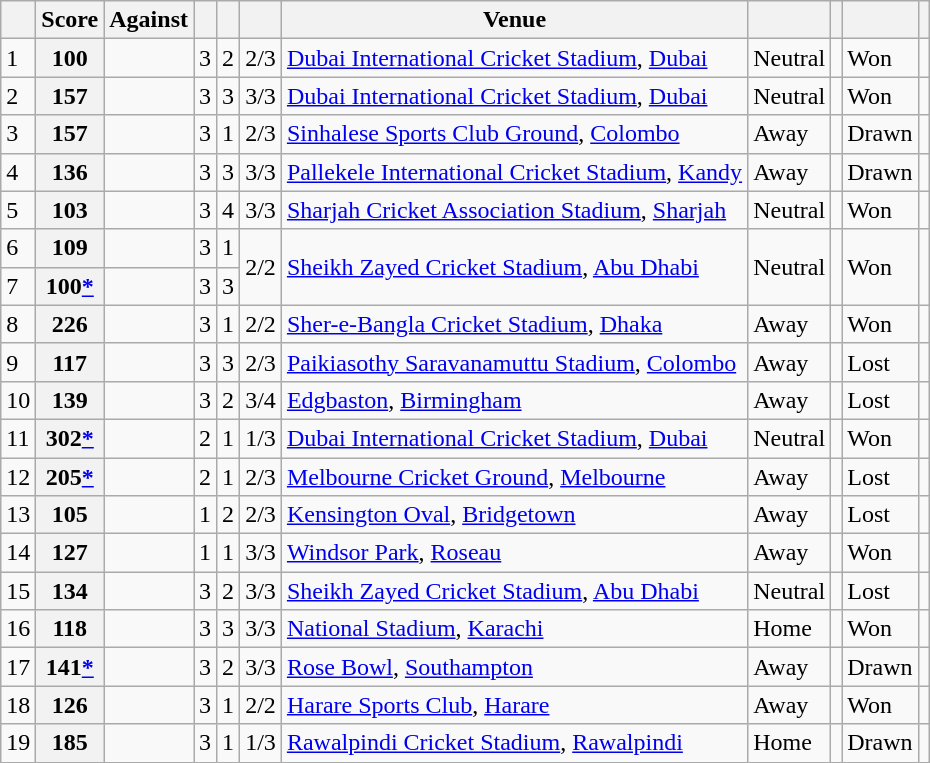<table class="wikitable sortable">
<tr>
<th></th>
<th>Score</th>
<th>Against</th>
<th><a href='#'></a></th>
<th><a href='#'></a></th>
<th></th>
<th>Venue</th>
<th></th>
<th></th>
<th></th>
<th class="unsortable" scope="col"></th>
</tr>
<tr>
<td>1</td>
<th scope="row"> 100</th>
<td></td>
<td>3</td>
<td>2</td>
<td>2/3</td>
<td><a href='#'>Dubai International Cricket Stadium</a>, <a href='#'>Dubai</a></td>
<td>Neutral</td>
<td></td>
<td>Won</td>
<td></td>
</tr>
<tr>
<td>2</td>
<th scope="row"> 157</th>
<td></td>
<td>3</td>
<td>3</td>
<td>3/3</td>
<td><a href='#'>Dubai International Cricket Stadium</a>, <a href='#'>Dubai</a></td>
<td>Neutral</td>
<td></td>
<td>Won</td>
<td></td>
</tr>
<tr>
<td>3</td>
<th scope="row"> 157</th>
<td></td>
<td>3</td>
<td>1</td>
<td>2/3</td>
<td><a href='#'>Sinhalese Sports Club Ground</a>, <a href='#'>Colombo</a></td>
<td>Away</td>
<td></td>
<td>Drawn</td>
<td></td>
</tr>
<tr>
<td>4</td>
<th scope="row"> 136</th>
<td></td>
<td>3</td>
<td>3</td>
<td>3/3</td>
<td><a href='#'>Pallekele International Cricket Stadium</a>, <a href='#'>Kandy</a></td>
<td>Away</td>
<td></td>
<td>Drawn</td>
<td></td>
</tr>
<tr>
<td>5</td>
<th scope="row"> 103</th>
<td></td>
<td>3</td>
<td>4</td>
<td>3/3</td>
<td><a href='#'>Sharjah Cricket Association Stadium</a>, <a href='#'>Sharjah</a></td>
<td>Neutral</td>
<td></td>
<td>Won</td>
<td></td>
</tr>
<tr>
<td>6</td>
<th scope="row"> 109</th>
<td></td>
<td>3</td>
<td>1</td>
<td rowspan="2">2/2</td>
<td rowspan="2"><a href='#'>Sheikh Zayed Cricket Stadium</a>, <a href='#'>Abu Dhabi</a></td>
<td rowspan="2">Neutral</td>
<td rowspan="2"></td>
<td rowspan="2">Won</td>
<td rowspan="2"></td>
</tr>
<tr>
<td>7</td>
<th scope="row"> 100<a href='#'>*</a></th>
<td></td>
<td>3</td>
<td>3</td>
</tr>
<tr>
<td>8</td>
<th scope="row"> 226</th>
<td></td>
<td>3</td>
<td>1</td>
<td>2/2</td>
<td><a href='#'>Sher-e-Bangla Cricket Stadium</a>, <a href='#'>Dhaka</a></td>
<td>Away</td>
<td></td>
<td>Won</td>
<td></td>
</tr>
<tr>
<td>9</td>
<th scope="row"> 117</th>
<td></td>
<td>3</td>
<td>3</td>
<td>2/3</td>
<td><a href='#'>Paikiasothy Saravanamuttu Stadium</a>, <a href='#'>Colombo</a></td>
<td>Away</td>
<td></td>
<td>Lost</td>
<td></td>
</tr>
<tr>
<td>10</td>
<th scope="row"> 139</th>
<td></td>
<td>3</td>
<td>2</td>
<td>3/4</td>
<td><a href='#'>Edgbaston</a>, <a href='#'>Birmingham</a></td>
<td>Away</td>
<td></td>
<td>Lost</td>
<td></td>
</tr>
<tr>
<td>11</td>
<th scope="row"> 302<a href='#'>*</a></th>
<td></td>
<td>2</td>
<td>1</td>
<td>1/3</td>
<td><a href='#'>Dubai International Cricket Stadium</a>, <a href='#'>Dubai</a></td>
<td>Neutral</td>
<td></td>
<td>Won</td>
<td></td>
</tr>
<tr>
<td>12</td>
<th scope="row"> 205<a href='#'>*</a></th>
<td></td>
<td>2</td>
<td>1</td>
<td>2/3</td>
<td><a href='#'>Melbourne Cricket Ground</a>, <a href='#'>Melbourne</a></td>
<td>Away</td>
<td></td>
<td>Lost</td>
<td></td>
</tr>
<tr>
<td>13</td>
<th scope="row"> 105</th>
<td></td>
<td>1</td>
<td>2</td>
<td>2/3</td>
<td><a href='#'>Kensington Oval</a>, <a href='#'>Bridgetown</a></td>
<td>Away</td>
<td></td>
<td>Lost</td>
<td></td>
</tr>
<tr>
<td>14</td>
<th scope="row"> 127</th>
<td></td>
<td>1</td>
<td>1</td>
<td>3/3</td>
<td><a href='#'>Windsor Park</a>, <a href='#'>Roseau</a></td>
<td>Away</td>
<td></td>
<td>Won</td>
<td></td>
</tr>
<tr>
<td>15</td>
<th scope="row"> 134</th>
<td></td>
<td>3</td>
<td>2</td>
<td>3/3</td>
<td><a href='#'>Sheikh Zayed Cricket Stadium</a>, <a href='#'>Abu Dhabi</a></td>
<td>Neutral</td>
<td></td>
<td>Lost</td>
<td></td>
</tr>
<tr>
<td>16</td>
<th scope="row"> 118</th>
<td></td>
<td>3</td>
<td>3</td>
<td>3/3</td>
<td><a href='#'>National Stadium</a>, <a href='#'>Karachi</a></td>
<td>Home</td>
<td></td>
<td>Won</td>
<td></td>
</tr>
<tr>
<td>17</td>
<th scope="row"> 141<a href='#'>*</a></th>
<td></td>
<td>3</td>
<td>2</td>
<td>3/3</td>
<td><a href='#'>Rose Bowl</a>, <a href='#'>Southampton</a></td>
<td>Away</td>
<td></td>
<td>Drawn</td>
<td></td>
</tr>
<tr>
<td>18</td>
<th scope="row"> 126</th>
<td></td>
<td>3</td>
<td>1</td>
<td>2/2</td>
<td><a href='#'>Harare Sports Club</a>, <a href='#'>Harare</a></td>
<td>Away</td>
<td></td>
<td>Won</td>
<td></td>
</tr>
<tr>
<td>19</td>
<th scope="row"> 185</th>
<td></td>
<td>3</td>
<td>1</td>
<td>1/3</td>
<td><a href='#'>Rawalpindi Cricket Stadium</a>, <a href='#'>Rawalpindi</a></td>
<td>Home</td>
<td></td>
<td>Drawn</td>
<td></td>
</tr>
</table>
